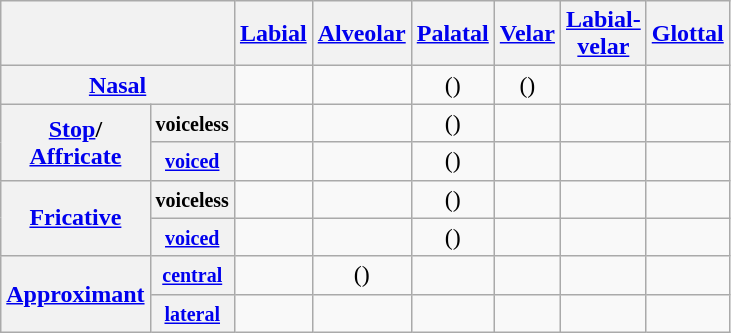<table class="wikitable" style="text-align:center">
<tr>
<th colspan="2"></th>
<th><a href='#'>Labial</a></th>
<th><a href='#'>Alveolar</a></th>
<th><a href='#'>Palatal</a></th>
<th><a href='#'>Velar</a></th>
<th><a href='#'>Labial-</a><br><a href='#'>velar</a></th>
<th><a href='#'>Glottal</a></th>
</tr>
<tr>
<th colspan="2"><a href='#'>Nasal</a></th>
<td></td>
<td></td>
<td>()</td>
<td>()</td>
<td></td>
<td></td>
</tr>
<tr>
<th rowspan="2"><a href='#'>Stop</a>/<br><a href='#'>Affricate</a></th>
<th><small>voiceless</small></th>
<td></td>
<td></td>
<td>()</td>
<td></td>
<td></td>
<td></td>
</tr>
<tr>
<th><a href='#'><small>voiced</small></a></th>
<td></td>
<td></td>
<td>()</td>
<td></td>
<td></td>
<td></td>
</tr>
<tr>
<th rowspan="2"><a href='#'>Fricative</a></th>
<th><small>voiceless</small></th>
<td></td>
<td></td>
<td>()</td>
<td></td>
<td></td>
<td></td>
</tr>
<tr>
<th><a href='#'><small>voiced</small></a></th>
<td></td>
<td></td>
<td>()</td>
<td></td>
<td></td>
<td></td>
</tr>
<tr>
<th rowspan="2"><a href='#'>Approximant</a></th>
<th><a href='#'><small>central</small></a></th>
<td></td>
<td>()</td>
<td></td>
<td></td>
<td></td>
<td></td>
</tr>
<tr>
<th><a href='#'><small>lateral</small></a></th>
<td></td>
<td></td>
<td></td>
<td></td>
<td></td>
<td></td>
</tr>
</table>
